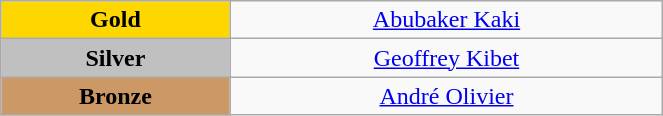<table class="wikitable" style="text-align:center; " width="35%">
<tr>
<td bgcolor="gold"><strong>Gold</strong></td>
<td><a href='#'>Abubaker Kaki</a><br>  <small><em></em></small></td>
</tr>
<tr>
<td bgcolor="silver"><strong>Silver</strong></td>
<td><a href='#'>Geoffrey Kibet</a><br>  <small><em></em></small></td>
</tr>
<tr>
<td bgcolor="CC9966"><strong>Bronze</strong></td>
<td><a href='#'>André Olivier</a><br>  <small><em></em></small></td>
</tr>
</table>
